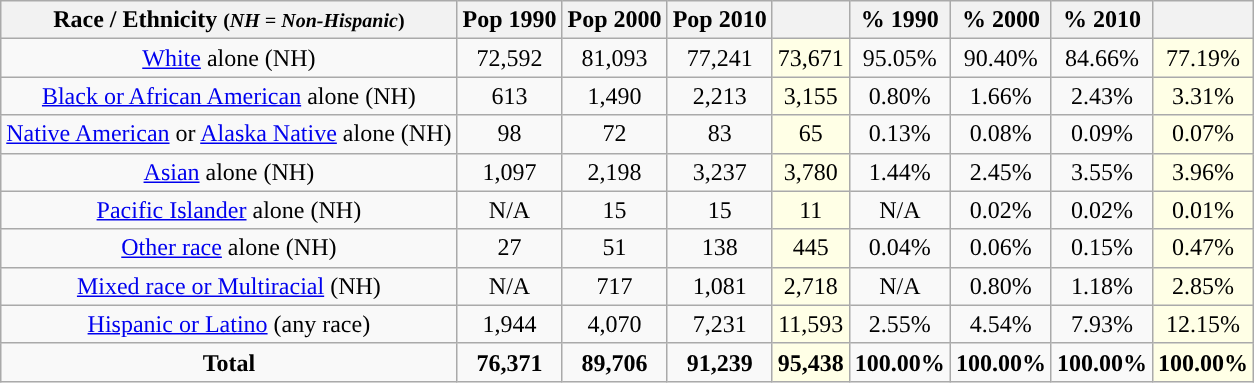<table class="wikitable" style="text-align:center;">
<tr>
<th>Race / Ethnicity <small>(<em>NH = Non-Hispanic</em>)</small></th>
<th>Pop 1990</th>
<th>Pop 2000</th>
<th>Pop 2010</th>
<th></th>
<th>% 1990</th>
<th>% 2000</th>
<th>% 2010</th>
<th></th>
</tr>
<tr>
<td><a href='#'>White</a> alone (NH)</td>
<td>72,592</td>
<td>81,093</td>
<td>77,241</td>
<td style='background: #ffffe6;'>73,671</td>
<td>95.05%</td>
<td>90.40%</td>
<td>84.66%</td>
<td style='background: #ffffe6;'>77.19%</td>
</tr>
<tr>
<td><a href='#'>Black or African American</a> alone (NH)</td>
<td>613</td>
<td>1,490</td>
<td>2,213</td>
<td style='background: #ffffe6;'>3,155</td>
<td>0.80%</td>
<td>1.66%</td>
<td>2.43%</td>
<td style='background: #ffffe6;'>3.31%</td>
</tr>
<tr>
<td><a href='#'>Native American</a> or <a href='#'>Alaska Native</a> alone (NH)</td>
<td>98</td>
<td>72</td>
<td>83</td>
<td style='background: #ffffe6;'>65</td>
<td>0.13%</td>
<td>0.08%</td>
<td>0.09%</td>
<td style='background: #ffffe6;'>0.07%</td>
</tr>
<tr>
<td><a href='#'>Asian</a> alone (NH)</td>
<td>1,097</td>
<td>2,198</td>
<td>3,237</td>
<td style='background: #ffffe6;'>3,780</td>
<td>1.44%</td>
<td>2.45%</td>
<td>3.55%</td>
<td style='background: #ffffe6;'>3.96%</td>
</tr>
<tr>
<td><a href='#'>Pacific Islander</a> alone (NH)</td>
<td>N/A</td>
<td>15</td>
<td>15</td>
<td style='background: #ffffe6;'>11</td>
<td>N/A</td>
<td>0.02%</td>
<td>0.02%</td>
<td style='background: #ffffe6;'>0.01%</td>
</tr>
<tr>
<td><a href='#'>Other race</a> alone (NH)</td>
<td>27</td>
<td>51</td>
<td>138</td>
<td style='background: #ffffe6;'>445</td>
<td>0.04%</td>
<td>0.06%</td>
<td>0.15%</td>
<td style='background: #ffffe6;'>0.47%</td>
</tr>
<tr>
<td><a href='#'>Mixed race or Multiracial</a> (NH)</td>
<td>N/A</td>
<td>717</td>
<td>1,081</td>
<td style='background: #ffffe6;'>2,718</td>
<td>N/A</td>
<td>0.80%</td>
<td>1.18%</td>
<td style='background: #ffffe6;'>2.85%</td>
</tr>
<tr>
<td><a href='#'>Hispanic or Latino</a> (any race)</td>
<td>1,944</td>
<td>4,070</td>
<td>7,231</td>
<td style='background: #ffffe6;'>11,593</td>
<td>2.55%</td>
<td>4.54%</td>
<td>7.93%</td>
<td style='background: #ffffe6;'>12.15%</td>
</tr>
<tr>
<td><strong>Total</strong></td>
<td><strong>76,371</strong></td>
<td><strong>89,706</strong></td>
<td><strong>91,239</strong></td>
<td style='background: #ffffe6;'><strong>95,438</strong></td>
<td><strong>100.00%</strong></td>
<td><strong>100.00%</strong></td>
<td><strong>100.00%</strong></td>
<td style='background: #ffffe6;'><strong>100.00%</strong></td>
</tr>
</table>
